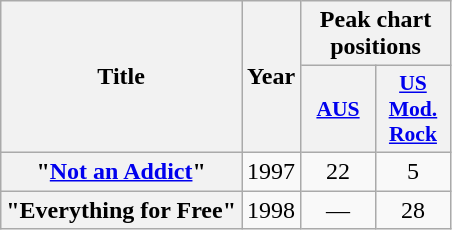<table class="wikitable plainrowheaders" style="text-align:center">
<tr>
<th scope="col" rowspan="2">Title</th>
<th scope="col" rowspan="2">Year</th>
<th scope="col" colspan="2">Peak chart positions</th>
</tr>
<tr>
<th scope="col" style="width:3em;font-size:90%;"><a href='#'>AUS</a><br></th>
<th scope="col" style="width:3em;font-size:90%;"><a href='#'>US<br>Mod.<br>Rock</a></th>
</tr>
<tr>
<th scope="row">"<a href='#'>Not an Addict</a>"</th>
<td>1997</td>
<td>22</td>
<td>5</td>
</tr>
<tr>
<th scope="row">"Everything for Free"</th>
<td>1998</td>
<td>—</td>
<td>28</td>
</tr>
</table>
